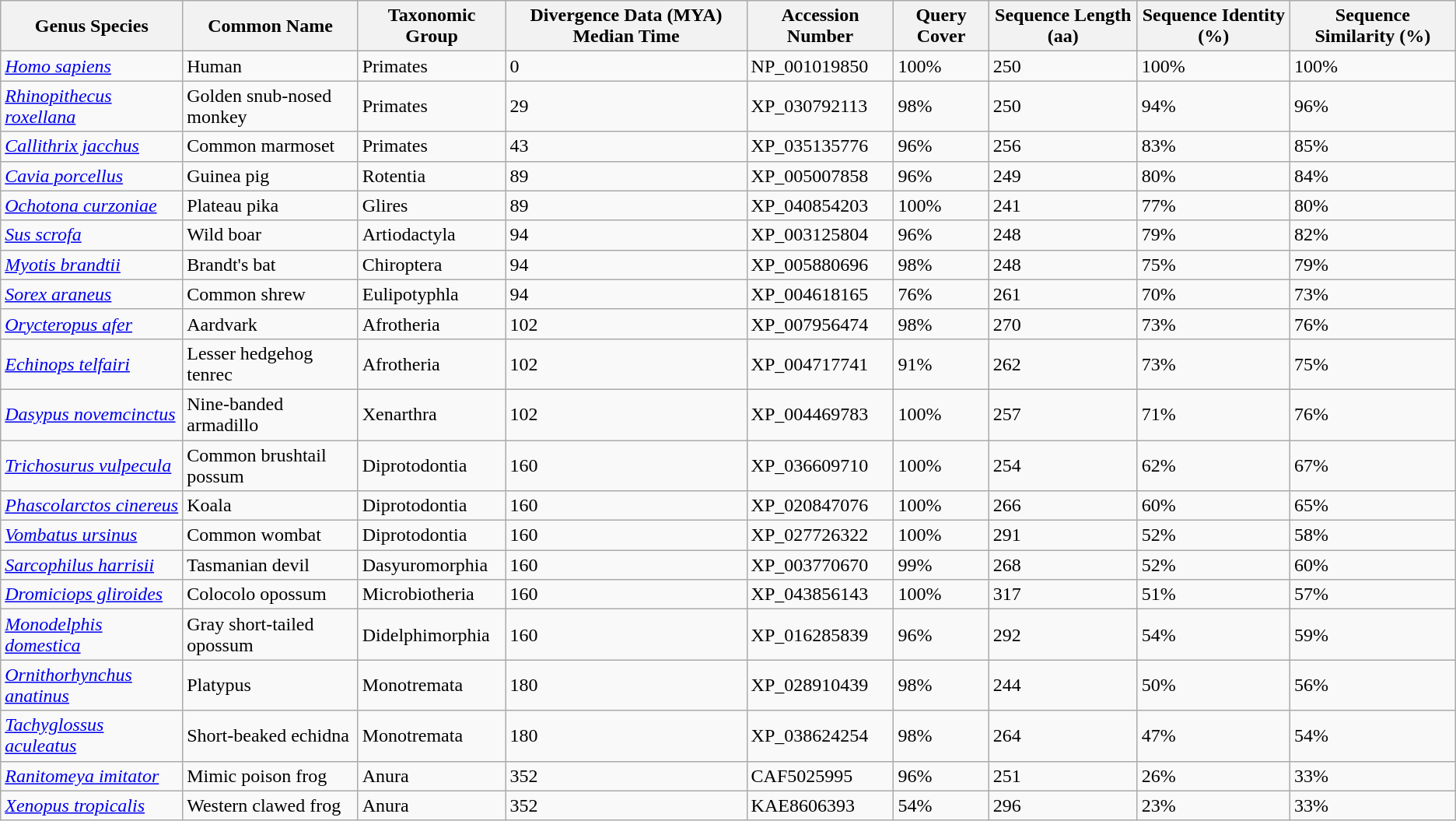<table class="wikitable">
<tr>
<th>Genus Species</th>
<th>Common Name</th>
<th>Taxonomic Group</th>
<th>Divergence Data (MYA) Median Time</th>
<th>Accession Number</th>
<th>Query Cover</th>
<th>Sequence Length (aa)</th>
<th>Sequence Identity (%)</th>
<th>Sequence Similarity (%)</th>
</tr>
<tr>
<td><em><a href='#'>Homo sapiens</a></em></td>
<td>Human</td>
<td>Primates</td>
<td>0</td>
<td>NP_001019850</td>
<td>100%</td>
<td>250</td>
<td>100%</td>
<td>100%</td>
</tr>
<tr>
<td><em><a href='#'>Rhinopithecus roxellana</a></em></td>
<td>Golden snub-nosed monkey</td>
<td>Primates</td>
<td>29</td>
<td>XP_030792113</td>
<td>98%</td>
<td>250</td>
<td>94%</td>
<td>96%</td>
</tr>
<tr>
<td><em><a href='#'>Callithrix jacchus</a></em></td>
<td>Common marmoset</td>
<td>Primates</td>
<td>43</td>
<td>XP_035135776</td>
<td>96%</td>
<td>256</td>
<td>83%</td>
<td>85%</td>
</tr>
<tr>
<td><em><a href='#'>Cavia porcellus</a></em></td>
<td>Guinea pig</td>
<td>Rotentia</td>
<td>89</td>
<td>XP_005007858</td>
<td>96%</td>
<td>249</td>
<td>80%</td>
<td>84%</td>
</tr>
<tr>
<td><em><a href='#'>Ochotona curzoniae</a></em></td>
<td>Plateau pika</td>
<td>Glires</td>
<td>89</td>
<td>XP_040854203</td>
<td>100%</td>
<td>241</td>
<td>77%</td>
<td>80%</td>
</tr>
<tr>
<td><em><a href='#'>Sus scrofa</a></em></td>
<td>Wild boar</td>
<td>Artiodactyla</td>
<td>94</td>
<td>XP_003125804</td>
<td>96%</td>
<td>248</td>
<td>79%</td>
<td>82%</td>
</tr>
<tr>
<td><em><a href='#'>Myotis brandtii</a></em></td>
<td>Brandt's bat</td>
<td>Chiroptera</td>
<td>94</td>
<td>XP_005880696</td>
<td>98%</td>
<td>248</td>
<td>75%</td>
<td>79%</td>
</tr>
<tr>
<td><em><a href='#'>Sorex araneus</a></em></td>
<td>Common shrew</td>
<td>Eulipotyphla</td>
<td>94</td>
<td>XP_004618165</td>
<td>76%</td>
<td>261</td>
<td>70%</td>
<td>73%</td>
</tr>
<tr>
<td><em><a href='#'>Orycteropus afer</a></em></td>
<td>Aardvark</td>
<td>Afrotheria</td>
<td>102</td>
<td>XP_007956474</td>
<td>98%</td>
<td>270</td>
<td>73%</td>
<td>76%</td>
</tr>
<tr>
<td><em><a href='#'>Echinops telfairi</a></em></td>
<td>Lesser hedgehog tenrec</td>
<td>Afrotheria</td>
<td>102</td>
<td>XP_004717741</td>
<td>91%</td>
<td>262</td>
<td>73%</td>
<td>75%</td>
</tr>
<tr>
<td><em><a href='#'>Dasypus novemcinctus</a></em></td>
<td>Nine-banded armadillo</td>
<td>Xenarthra</td>
<td>102</td>
<td>XP_004469783</td>
<td>100%</td>
<td>257</td>
<td>71%</td>
<td>76%</td>
</tr>
<tr>
<td><em><a href='#'>Trichosurus vulpecula</a></em></td>
<td>Common brushtail possum</td>
<td>Diprotodontia</td>
<td>160</td>
<td>XP_036609710</td>
<td>100%</td>
<td>254</td>
<td>62%</td>
<td>67%</td>
</tr>
<tr>
<td><em><a href='#'>Phascolarctos cinereus</a></em></td>
<td>Koala</td>
<td>Diprotodontia</td>
<td>160</td>
<td>XP_020847076</td>
<td>100%</td>
<td>266</td>
<td>60%</td>
<td>65%</td>
</tr>
<tr>
<td><em><a href='#'>Vombatus ursinus</a></em></td>
<td>Common wombat</td>
<td>Diprotodontia</td>
<td>160</td>
<td>XP_027726322</td>
<td>100%</td>
<td>291</td>
<td>52%</td>
<td>58%</td>
</tr>
<tr>
<td><em><a href='#'>Sarcophilus harrisii</a></em></td>
<td>Tasmanian devil</td>
<td>Dasyuromorphia</td>
<td>160</td>
<td>XP_003770670</td>
<td>99%</td>
<td>268</td>
<td>52%</td>
<td>60%</td>
</tr>
<tr>
<td><em><a href='#'>Dromiciops gliroides</a></em></td>
<td>Colocolo opossum</td>
<td>Microbiotheria</td>
<td>160</td>
<td>XP_043856143</td>
<td>100%</td>
<td>317</td>
<td>51%</td>
<td>57%</td>
</tr>
<tr>
<td><em><a href='#'>Monodelphis domestica</a></em></td>
<td>Gray short-tailed opossum</td>
<td>Didelphimorphia</td>
<td>160</td>
<td>XP_016285839</td>
<td>96%</td>
<td>292</td>
<td>54%</td>
<td>59%</td>
</tr>
<tr>
<td><em><a href='#'>Ornithorhynchus anatinus</a></em></td>
<td>Platypus</td>
<td>Monotremata</td>
<td>180</td>
<td>XP_028910439</td>
<td>98%</td>
<td>244</td>
<td>50%</td>
<td>56%</td>
</tr>
<tr>
<td><em><a href='#'>Tachyglossus aculeatus</a></em></td>
<td>Short-beaked echidna</td>
<td>Monotremata</td>
<td>180</td>
<td>XP_038624254</td>
<td>98%</td>
<td>264</td>
<td>47%</td>
<td>54%</td>
</tr>
<tr>
<td><em><a href='#'>Ranitomeya imitator</a></em></td>
<td>Mimic poison frog</td>
<td>Anura</td>
<td>352</td>
<td>CAF5025995</td>
<td>96%</td>
<td>251</td>
<td>26%</td>
<td>33%</td>
</tr>
<tr>
<td><em><a href='#'>Xenopus tropicalis</a></em></td>
<td>Western clawed frog</td>
<td>Anura</td>
<td>352</td>
<td>KAE8606393</td>
<td>54%</td>
<td>296</td>
<td>23%</td>
<td>33%</td>
</tr>
</table>
